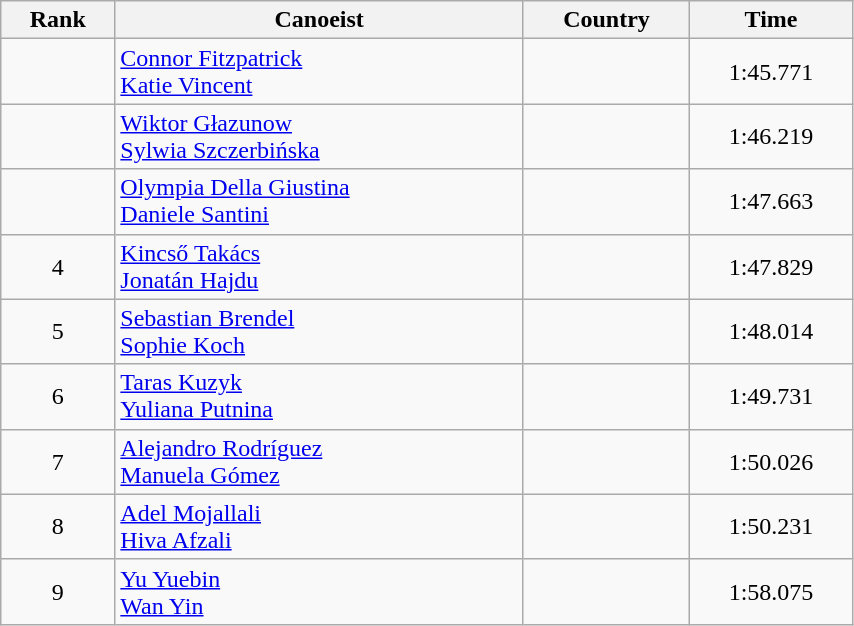<table class="wikitable" style="text-align:center;width: 45%">
<tr>
<th>Rank</th>
<th>Canoeist</th>
<th>Country</th>
<th>Time</th>
</tr>
<tr>
<td></td>
<td align="left"><a href='#'>Connor Fitzpatrick</a><br><a href='#'>Katie Vincent</a></td>
<td align="left"></td>
<td>1:45.771</td>
</tr>
<tr>
<td></td>
<td align="left"><a href='#'>Wiktor Głazunow</a><br><a href='#'>Sylwia Szczerbińska</a></td>
<td align="left"></td>
<td>1:46.219</td>
</tr>
<tr>
<td></td>
<td align="left"><a href='#'>Olympia Della Giustina</a><br><a href='#'>Daniele Santini</a></td>
<td align="left"></td>
<td>1:47.663</td>
</tr>
<tr>
<td>4</td>
<td align="left"><a href='#'>Kincső Takács</a><br><a href='#'>Jonatán Hajdu</a></td>
<td align="left"></td>
<td>1:47.829</td>
</tr>
<tr>
<td>5</td>
<td align="left"><a href='#'>Sebastian Brendel</a><br><a href='#'>Sophie Koch</a></td>
<td align="left"></td>
<td>1:48.014</td>
</tr>
<tr>
<td>6</td>
<td align="left"><a href='#'>Taras Kuzyk</a><br><a href='#'>Yuliana Putnina</a></td>
<td align="left"></td>
<td>1:49.731</td>
</tr>
<tr>
<td>7</td>
<td align="left"><a href='#'>Alejandro Rodríguez</a><br><a href='#'>Manuela Gómez</a></td>
<td align="left"></td>
<td>1:50.026</td>
</tr>
<tr>
<td>8</td>
<td align="left"><a href='#'>Adel Mojallali</a><br><a href='#'>Hiva Afzali</a></td>
<td align="left"></td>
<td>1:50.231</td>
</tr>
<tr>
<td>9</td>
<td align="left"><a href='#'>Yu Yuebin</a><br><a href='#'>Wan Yin</a></td>
<td align="left"></td>
<td>1:58.075</td>
</tr>
</table>
